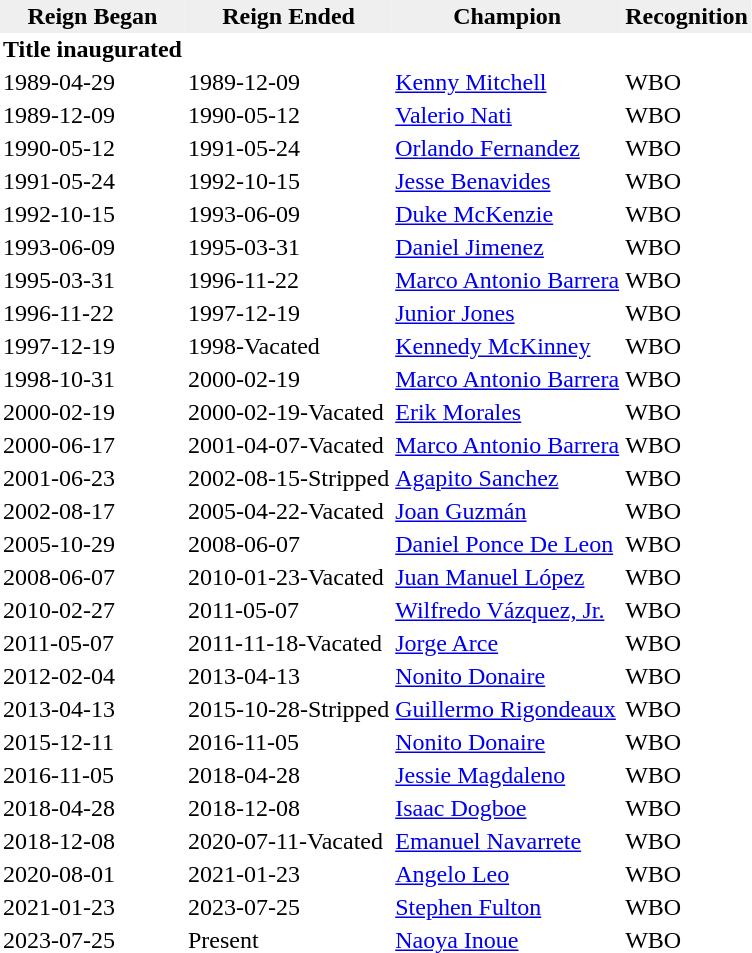<table border="0" cellpadding="2" cellspacing="0">
<tr style="background:#efefef;">
<th>Reign Began</th>
<th>Reign Ended</th>
<th>Champion</th>
<th>Recognition</th>
</tr>
<tr>
<td><strong>Title inaugurated</strong></td>
</tr>
<tr>
<td>1989-04-29</td>
<td>1989-12-09</td>
<td> <a href='#'>Kenny Mitchell</a></td>
<td>WBO</td>
</tr>
<tr>
<td>1989-12-09</td>
<td>1990-05-12</td>
<td> <a href='#'>Valerio Nati</a></td>
<td>WBO</td>
</tr>
<tr>
<td>1990-05-12</td>
<td>1991-05-24</td>
<td> <a href='#'>Orlando Fernandez</a></td>
<td>WBO</td>
</tr>
<tr>
<td>1991-05-24</td>
<td>1992-10-15</td>
<td> <a href='#'>Jesse Benavides</a></td>
<td>WBO</td>
</tr>
<tr>
<td>1992-10-15</td>
<td>1993-06-09</td>
<td> <a href='#'>Duke McKenzie</a></td>
<td>WBO</td>
</tr>
<tr>
<td>1993-06-09</td>
<td>1995-03-31</td>
<td> <a href='#'>Daniel Jimenez</a></td>
<td>WBO</td>
</tr>
<tr>
<td>1995-03-31</td>
<td>1996-11-22</td>
<td> <a href='#'>Marco Antonio Barrera</a></td>
<td>WBO</td>
</tr>
<tr>
<td>1996-11-22</td>
<td>1997-12-19</td>
<td> <a href='#'>Junior Jones</a></td>
<td>WBO</td>
</tr>
<tr>
<td>1997-12-19</td>
<td>1998-Vacated</td>
<td> <a href='#'>Kennedy McKinney</a></td>
<td>WBO</td>
</tr>
<tr>
<td>1998-10-31</td>
<td>2000-02-19</td>
<td> <a href='#'>Marco Antonio Barrera</a></td>
<td>WBO</td>
</tr>
<tr>
<td>2000-02-19</td>
<td>2000-02-19-Vacated</td>
<td> <a href='#'>Erik Morales</a></td>
<td>WBO</td>
</tr>
<tr>
<td>2000-06-17</td>
<td>2001-04-07-Vacated</td>
<td> <a href='#'>Marco Antonio Barrera</a></td>
<td>WBO</td>
</tr>
<tr>
<td>2001-06-23</td>
<td>2002-08-15-Stripped</td>
<td> <a href='#'>Agapito Sanchez</a></td>
<td>WBO</td>
</tr>
<tr>
<td>2002-08-17</td>
<td>2005-04-22-Vacated</td>
<td> <a href='#'>Joan Guzmán</a></td>
<td>WBO</td>
</tr>
<tr>
<td>2005-10-29</td>
<td>2008-06-07</td>
<td> <a href='#'>Daniel Ponce De Leon</a></td>
<td>WBO</td>
</tr>
<tr>
<td>2008-06-07</td>
<td>2010-01-23-Vacated</td>
<td> <a href='#'>Juan Manuel López</a></td>
<td>WBO</td>
</tr>
<tr>
<td>2010-02-27</td>
<td>2011-05-07</td>
<td> <a href='#'>Wilfredo Vázquez, Jr.</a></td>
<td>WBO</td>
</tr>
<tr>
<td>2011-05-07</td>
<td>2011-11-18-Vacated</td>
<td> <a href='#'>Jorge Arce</a></td>
<td>WBO</td>
</tr>
<tr>
<td>2012-02-04</td>
<td>2013-04-13</td>
<td> <a href='#'>Nonito Donaire</a></td>
<td>WBO</td>
</tr>
<tr>
<td>2013-04-13</td>
<td>2015-10-28-Stripped</td>
<td> <a href='#'>Guillermo Rigondeaux</a></td>
<td>WBO</td>
</tr>
<tr>
<td>2015-12-11</td>
<td>2016-11-05</td>
<td> <a href='#'>Nonito Donaire</a></td>
<td>WBO</td>
</tr>
<tr>
<td>2016-11-05</td>
<td>2018-04-28</td>
<td> <a href='#'>Jessie Magdaleno</a></td>
<td>WBO</td>
</tr>
<tr>
<td>2018-04-28</td>
<td>2018-12-08</td>
<td> <a href='#'>Isaac Dogboe</a></td>
<td>WBO</td>
</tr>
<tr>
<td>2018-12-08</td>
<td>2020-07-11-Vacated</td>
<td> <a href='#'>Emanuel Navarrete</a></td>
<td>WBO</td>
</tr>
<tr>
<td>2020-08-01</td>
<td>2021-01-23</td>
<td> <a href='#'>Angelo Leo</a></td>
<td>WBO</td>
</tr>
<tr>
<td>2021-01-23</td>
<td>2023-07-25</td>
<td> <a href='#'>Stephen Fulton</a></td>
<td>WBO</td>
</tr>
<tr>
<td>2023-07-25</td>
<td>Present</td>
<td> <a href='#'>Naoya Inoue</a></td>
<td>WBO</td>
</tr>
</table>
